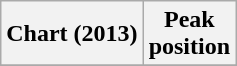<table class="wikitable plainrowheaders" style="text-align:center">
<tr>
<th>Chart (2013)</th>
<th>Peak<br>position</th>
</tr>
<tr>
</tr>
</table>
